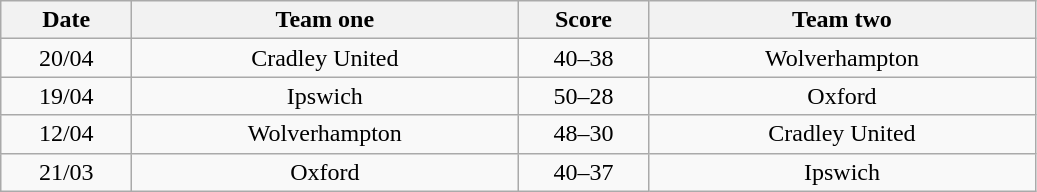<table class="wikitable" style="text-align: center">
<tr>
<th width=80>Date</th>
<th width=250>Team one</th>
<th width=80>Score</th>
<th width=250>Team two</th>
</tr>
<tr>
<td>20/04</td>
<td>Cradley United</td>
<td>40–38</td>
<td>Wolverhampton</td>
</tr>
<tr>
<td>19/04</td>
<td>Ipswich</td>
<td>50–28</td>
<td>Oxford</td>
</tr>
<tr>
<td>12/04</td>
<td>Wolverhampton</td>
<td>48–30</td>
<td>Cradley United</td>
</tr>
<tr>
<td>21/03</td>
<td>Oxford</td>
<td>40–37</td>
<td>Ipswich</td>
</tr>
</table>
